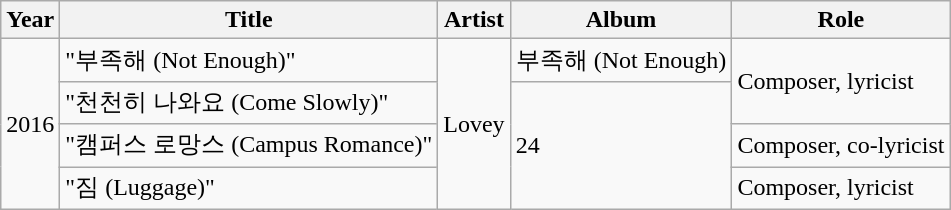<table class="wikitable">
<tr>
<th>Year</th>
<th>Title</th>
<th>Artist</th>
<th>Album</th>
<th>Role</th>
</tr>
<tr>
<td rowspan="4">2016</td>
<td>"부족해 (Not Enough)"</td>
<td rowspan="4">Lovey</td>
<td>부족해 (Not Enough)</td>
<td rowspan="2">Composer, lyricist</td>
</tr>
<tr>
<td>"천천히 나와요 (Come Slowly)"</td>
<td rowspan="3">24</td>
</tr>
<tr>
<td>"캠퍼스 로망스 (Campus Romance)"</td>
<td>Composer, co-lyricist</td>
</tr>
<tr>
<td>"짐 (Luggage)"</td>
<td>Composer, lyricist</td>
</tr>
</table>
